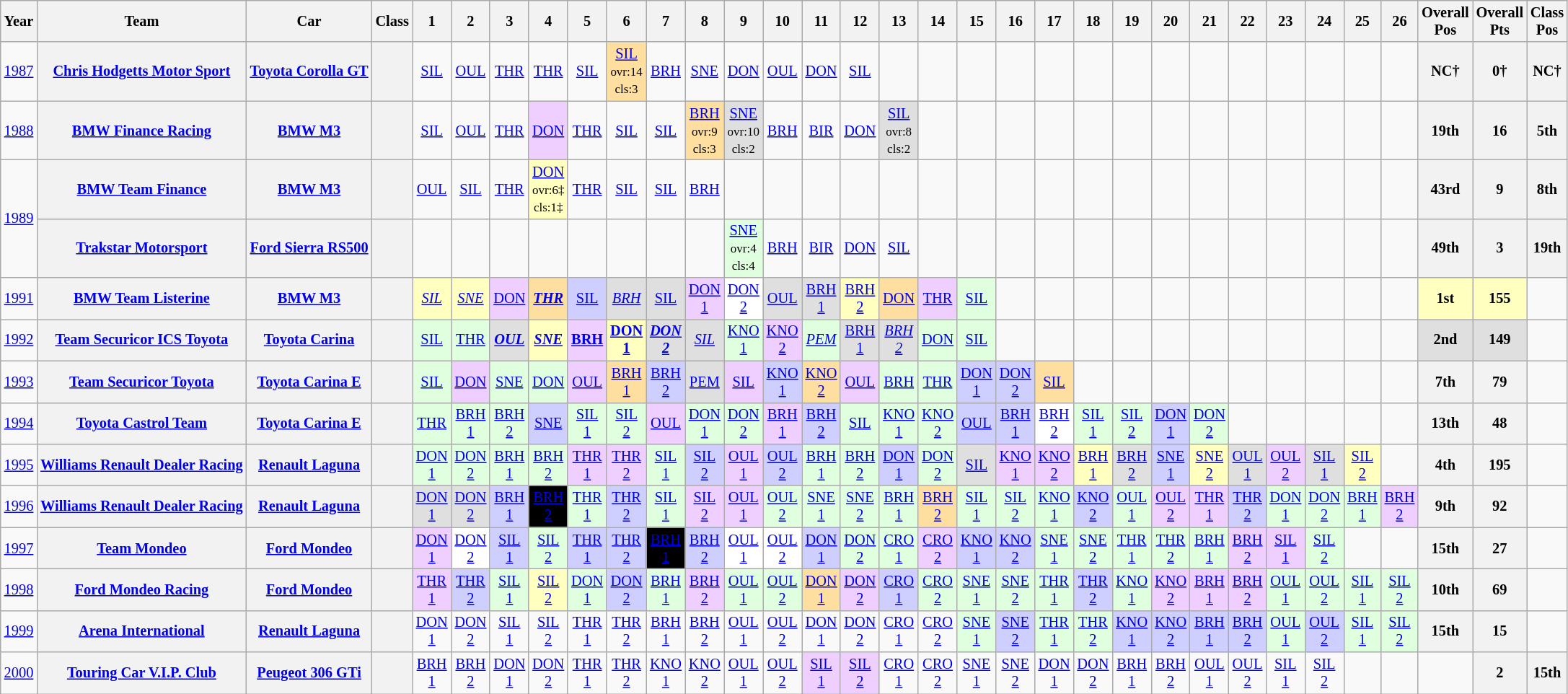<table class="wikitable" style="text-align:center; font-size:85%">
<tr>
<th>Year</th>
<th>Team</th>
<th>Car</th>
<th>Class</th>
<th>1</th>
<th>2</th>
<th>3</th>
<th>4</th>
<th>5</th>
<th>6</th>
<th>7</th>
<th>8</th>
<th>9</th>
<th>10</th>
<th>11</th>
<th>12</th>
<th>13</th>
<th>14</th>
<th>15</th>
<th>16</th>
<th>17</th>
<th>18</th>
<th>19</th>
<th>20</th>
<th>21</th>
<th>22</th>
<th>23</th>
<th>24</th>
<th>25</th>
<th>26</th>
<th>Overall<br>Pos</th>
<th>Overall<br>Pts</th>
<th>Class<br>Pos</th>
</tr>
<tr>
<td><a href='#'>1987</a></td>
<th nowrap><a href='#'>Chris Hodgetts Motor Sport</a></th>
<th nowrap><a href='#'>Toyota Corolla GT</a></th>
<th><span></span></th>
<td><a href='#'>SIL</a></td>
<td><a href='#'>OUL</a></td>
<td><a href='#'>THR</a></td>
<td><a href='#'>THR</a></td>
<td><a href='#'>SIL</a></td>
<td style="background:#FFDF9F;"><a href='#'>SIL</a><br><small>ovr:14<br>cls:3</small></td>
<td><a href='#'>BRH</a></td>
<td><a href='#'>SNE</a></td>
<td><a href='#'>DON</a></td>
<td><a href='#'>OUL</a></td>
<td><a href='#'>DON</a></td>
<td><a href='#'>SIL</a></td>
<td></td>
<td></td>
<td></td>
<td></td>
<td></td>
<td></td>
<td></td>
<td></td>
<td></td>
<td></td>
<td></td>
<td></td>
<td></td>
<td></td>
<th>NC†</th>
<th>0†</th>
<th>NC†</th>
</tr>
<tr>
<td><a href='#'>1988</a></td>
<th nowrap><a href='#'>BMW Finance Racing</a></th>
<th nowrap><a href='#'>BMW M3</a></th>
<th><span></span></th>
<td><a href='#'>SIL</a></td>
<td><a href='#'>OUL</a></td>
<td><a href='#'>THR</a></td>
<td style="background:#EFCFFF;"><a href='#'>DON</a><br></td>
<td><a href='#'>THR</a></td>
<td><a href='#'>SIL</a></td>
<td><a href='#'>SIL</a></td>
<td style="background:#FFDF9F;"><a href='#'>BRH</a><br><small>ovr:9<br>cls:3</small></td>
<td style="background:#DFDFDF;"><a href='#'>SNE</a><br><small>ovr:10<br>cls:2</small></td>
<td><a href='#'>BRH</a></td>
<td><a href='#'>BIR</a></td>
<td><a href='#'>DON</a></td>
<td style="background:#DFDFDF;"><a href='#'>SIL</a><br><small>ovr:8<br>cls:2</small></td>
<td></td>
<td></td>
<td></td>
<td></td>
<td></td>
<td></td>
<td></td>
<td></td>
<td></td>
<td></td>
<td></td>
<td></td>
<td></td>
<th>19th</th>
<th>16</th>
<th>5th</th>
</tr>
<tr>
<td rowspan=2><a href='#'>1989</a></td>
<th nowrap><a href='#'>BMW Team Finance</a></th>
<th nowrap><a href='#'>BMW M3</a></th>
<th><span></span></th>
<td><a href='#'>OUL</a></td>
<td><a href='#'>SIL</a></td>
<td><a href='#'>THR</a></td>
<td style="background:#FFFFBF;"><a href='#'>DON</a><br><small>ovr:6‡<br>cls:1‡</small></td>
<td><a href='#'>THR</a></td>
<td><a href='#'>SIL</a></td>
<td><a href='#'>SIL</a></td>
<td><a href='#'>BRH</a></td>
<td></td>
<td></td>
<td></td>
<td></td>
<td></td>
<td></td>
<td></td>
<td></td>
<td></td>
<td></td>
<td></td>
<td></td>
<td></td>
<td></td>
<td></td>
<td></td>
<td></td>
<td></td>
<th>43rd</th>
<th>9</th>
<th>8th</th>
</tr>
<tr>
<th nowrap><a href='#'>Trakstar Motorsport</a></th>
<th nowrap><a href='#'>Ford Sierra RS500</a></th>
<th><span></span></th>
<td></td>
<td></td>
<td></td>
<td></td>
<td></td>
<td></td>
<td></td>
<td></td>
<td style="background:#DFFFDF;"><a href='#'>SNE</a><br><small>ovr:4<br>cls:4</small></td>
<td><a href='#'>BRH</a></td>
<td><a href='#'>BIR</a></td>
<td><a href='#'>DON</a></td>
<td><a href='#'>SIL</a></td>
<td></td>
<td></td>
<td></td>
<td></td>
<td></td>
<td></td>
<td></td>
<td></td>
<td></td>
<td></td>
<td></td>
<td></td>
<td></td>
<th>49th</th>
<th>3</th>
<th>19th</th>
</tr>
<tr>
<td><a href='#'>1991</a></td>
<th nowrap><a href='#'>BMW Team Listerine</a></th>
<th nowrap><a href='#'>BMW M3</a></th>
<th></th>
<td style="background:#FFFFBF;"><em><a href='#'>SIL</a></em><br></td>
<td style="background:#FFFFBF;"><em><a href='#'>SNE</a></em><br></td>
<td style="background:#EFCFFF;"><a href='#'>DON</a><br></td>
<td style="background:#FFDF9F;"><strong><em><a href='#'>THR</a></em></strong><br></td>
<td style="background:#CFCFFF;"><a href='#'>SIL</a><br></td>
<td style="background:#DFDFDF;"><em><a href='#'>BRH</a></em><br></td>
<td style="background:#DFDFDF;"><a href='#'>SIL</a><br></td>
<td style="background:#EFCFFF;"><a href='#'>DON<br>1</a><br></td>
<td style="background:#FFFFFF;"><a href='#'>DON<br>2</a><br></td>
<td style="background:#DFDFDF;"><a href='#'>OUL</a><br></td>
<td style="background:#DFDFDF;"><a href='#'>BRH<br>1</a><br></td>
<td style="background:#FFFFBF;"><a href='#'>BRH<br>2</a><br></td>
<td style="background:#FFDF9F;"><a href='#'>DON</a><br></td>
<td style="background:#EFCFFF;"><a href='#'>THR</a><br></td>
<td style="background:#DFFFDF;"><a href='#'>SIL</a><br></td>
<td></td>
<td></td>
<td></td>
<td></td>
<td></td>
<td></td>
<td></td>
<td></td>
<td></td>
<td></td>
<td></td>
<td style="background:#FFFFBF;"><strong>1st</strong></td>
<td style="background:#FFFFBF;"><strong>155</strong></td>
<td></td>
</tr>
<tr>
<td><a href='#'>1992</a></td>
<th nowrap><a href='#'>Team Securicor ICS Toyota</a></th>
<th nowrap><a href='#'>Toyota Carina</a></th>
<th></th>
<td style="background:#DFFFDF;"><a href='#'>SIL</a><br></td>
<td style="background:#DFFFDF;"><a href='#'>THR</a><br></td>
<td style="background:#DFDFDF;"><strong><em><a href='#'>OUL</a></em></strong><br></td>
<td style="background:#FFFFBF;"><strong><em><a href='#'>SNE</a></em></strong><br></td>
<td style="background:#EFCFFF;"><strong><a href='#'>BRH</a></strong><br></td>
<td style="background:#FFFFBF;"><strong><a href='#'>DON<br>1</a></strong><br></td>
<td style="background:#DFDFDF;"><strong><em><a href='#'>DON<br>2</a></em></strong><br></td>
<td style="background:#DFDFDF;"><em><a href='#'>SIL</a></em><br></td>
<td style="background:#DFFFDF;"><a href='#'>KNO<br>1</a><br></td>
<td style="background:#EFCFFF;"><a href='#'>KNO<br>2</a><br></td>
<td style="background:#DFFFDF;"><em><a href='#'>PEM</a></em><br></td>
<td style="background:#DFDFDF;"><a href='#'>BRH<br>1</a><br></td>
<td style="background:#DFDFDF;"><em><a href='#'>BRH<br>2</a></em><br></td>
<td style="background:#DFFFDF;"><a href='#'>DON</a><br></td>
<td style="background:#DFFFDF;"><a href='#'>SIL</a><br></td>
<td></td>
<td></td>
<td></td>
<td></td>
<td></td>
<td></td>
<td></td>
<td></td>
<td></td>
<td></td>
<td></td>
<td style="background:#DFDFDF;"><strong>2nd</strong></td>
<td style="background:#DFDFDF;"><strong>149</strong></td>
<td></td>
</tr>
<tr>
<td><a href='#'>1993</a></td>
<th nowrap><a href='#'>Team Securicor Toyota</a></th>
<th nowrap><a href='#'>Toyota Carina E</a></th>
<th></th>
<td style="background:#DFFFDF;"><a href='#'>SIL</a><br></td>
<td style="background:#EFCFFF;"><a href='#'>DON</a><br></td>
<td style="background:#DFFFDF;"><a href='#'>SNE</a><br></td>
<td style="background:#DFFFDF;"><a href='#'>DON</a><br></td>
<td style="background:#EFCFFF;"><a href='#'>OUL</a><br></td>
<td style="background:#FFDF9F;"><a href='#'>BRH<br>1</a><br></td>
<td style="background:#CFCFFF;"><a href='#'>BRH<br>2</a><br></td>
<td style="background:#DFDFDF;"><a href='#'>PEM</a><br></td>
<td style="background:#EFCFFF;"><a href='#'>SIL</a><br></td>
<td style="background:#CFCFFF;"><a href='#'>KNO<br>1</a><br></td>
<td style="background:#FFDF9F;"><a href='#'>KNO<br>2</a><br></td>
<td style="background:#EFCFFF;"><a href='#'>OUL</a><br></td>
<td style="background:#DFFFDF;"><a href='#'>BRH</a><br></td>
<td style="background:#DFFFDF;"><a href='#'>THR</a><br></td>
<td style="background:#CFCFFF;"><a href='#'>DON<br>1</a><br></td>
<td style="background:#CFCFFF;"><a href='#'>DON<br>2</a><br></td>
<td style="background:#FFDF9F;"><a href='#'>SIL</a><br></td>
<td></td>
<td></td>
<td></td>
<td></td>
<td></td>
<td></td>
<td></td>
<td></td>
<td></td>
<th>7th</th>
<th>79</th>
<td></td>
</tr>
<tr>
<td><a href='#'>1994</a></td>
<th nowrap><a href='#'>Toyota Castrol Team</a></th>
<th nowrap><a href='#'>Toyota Carina E</a></th>
<th></th>
<td style="background:#DFFFDF;"><a href='#'>THR</a><br></td>
<td style="background:#DFFFDF;"><a href='#'>BRH<br>1</a><br></td>
<td style="background:#DFFFDF;"><a href='#'>BRH<br>2</a><br></td>
<td style="background:#CFCFFF;"><a href='#'>SNE</a><br></td>
<td style="background:#DFFFDF;"><a href='#'>SIL<br>1</a><br></td>
<td style="background:#DFFFDF;"><a href='#'>SIL<br>2</a><br></td>
<td style="background:#EFCFFF;"><a href='#'>OUL</a><br></td>
<td style="background:#DFFFDF;"><a href='#'>DON<br>1</a><br></td>
<td style="background:#DFFFDF;"><a href='#'>DON<br>2</a><br></td>
<td style="background:#EFCFFF;"><a href='#'>BRH<br>1</a><br></td>
<td style="background:#CFCFFF;"><a href='#'>BRH<br>2</a><br></td>
<td style="background:#DFFFDF;"><a href='#'>SIL</a><br></td>
<td style="background:#DFFFDF;"><a href='#'>KNO<br>1</a><br></td>
<td style="background:#DFFFDF;"><a href='#'>KNO<br>2</a><br></td>
<td style="background:#CFCFFF;"><a href='#'>OUL</a><br></td>
<td style="background:#CFCFFF;"><a href='#'>BRH<br>1</a><br></td>
<td style="background:#FFFFFF;"><a href='#'>BRH<br>2</a><br></td>
<td style="background:#DFFFDF;"><a href='#'>SIL<br>1</a><br></td>
<td style="background:#DFFFDF;"><a href='#'>SIL<br>2</a><br></td>
<td style="background:#CFCFFF;"><a href='#'>DON<br>1</a><br></td>
<td style="background:#DFFFDF;"><a href='#'>DON<br>2</a><br></td>
<td></td>
<td></td>
<td></td>
<td></td>
<td></td>
<th>13th</th>
<th>48</th>
<td></td>
</tr>
<tr>
<td><a href='#'>1995</a></td>
<th nowrap><a href='#'>Williams Renault Dealer Racing</a></th>
<th nowrap><a href='#'>Renault Laguna</a></th>
<th></th>
<td style="background:#DFFFDF;"><a href='#'>DON<br>1</a><br></td>
<td style="background:#DFFFDF;"><a href='#'>DON<br>2</a><br></td>
<td style="background:#DFFFDF;"><a href='#'>BRH<br>1</a><br></td>
<td style="background:#DFFFDF;"><a href='#'>BRH<br>2</a><br></td>
<td style="background:#EFCFFF;"><a href='#'>THR<br>1</a><br></td>
<td style="background:#EFCFFF;"><a href='#'>THR<br>2</a><br></td>
<td style="background:#DFFFDF;"><a href='#'>SIL<br>1</a><br></td>
<td style="background:#CFCFFF;"><a href='#'>SIL<br>2</a><br></td>
<td style="background:#EFCFFF;"><a href='#'>OUL<br>1</a><br></td>
<td style="background:#CFCFFF;"><a href='#'>OUL<br>2</a><br></td>
<td style="background:#DFFFDF;"><a href='#'>BRH<br>1</a><br></td>
<td style="background:#DFFFDF;"><a href='#'>BRH<br>2</a><br></td>
<td style="background:#CFCFFF;"><a href='#'>DON<br>1</a><br></td>
<td style="background:#DFFFDF;"><a href='#'>DON<br>2</a><br></td>
<td style="background:#DFDFDF;"><a href='#'>SIL</a><br></td>
<td style="background:#EFCFFF;"><a href='#'>KNO<br>1</a><br></td>
<td style="background:#EFCFFF;"><a href='#'>KNO<br>2</a><br></td>
<td style="background:#FFFFBF;"><a href='#'>BRH<br>1</a><br></td>
<td style="background:#DFDFDF;"><a href='#'>BRH<br>2</a><br></td>
<td style="background:#CFCFFF;"><a href='#'>SNE<br>1</a><br></td>
<td style="background:#FFFFBF;"><a href='#'>SNE<br>2</a><br></td>
<td style="background:#DFDFDF;"><a href='#'>OUL<br>1</a><br></td>
<td style="background:#EFCFFF;"><a href='#'>OUL<br>2</a><br></td>
<td style="background:#DFDFDF;"><a href='#'>SIL<br>1</a><br></td>
<td style="background:#FFFFBF;"><a href='#'>SIL<br>2</a><br></td>
<td></td>
<th>4th</th>
<th>195</th>
<td></td>
</tr>
<tr>
<td><a href='#'>1996</a></td>
<th nowrap><a href='#'>Williams Renault Dealer Racing</a></th>
<th nowrap><a href='#'>Renault Laguna</a></th>
<th></th>
<td style="background:#DFDFDF;"><a href='#'>DON<br>1</a><br></td>
<td style="background:#DFDFDF;"><a href='#'>DON<br>2</a><br></td>
<td style="background:#CFCFFF;"><a href='#'>BRH<br>1</a><br></td>
<td style="background:#000000; color:white"><a href='#'><span>BRH<br>2</span></a><br></td>
<td style="background:#DFFFDF;"><a href='#'>THR<br>1</a><br></td>
<td style="background:#CFCFFF;"><a href='#'>THR<br>2</a><br></td>
<td style="background:#DFFFDF;"><a href='#'>SIL<br>1</a><br></td>
<td style="background:#EFCFFF;"><a href='#'>SIL<br>2</a><br></td>
<td style="background:#EFCFFF;"><a href='#'>OUL<br>1</a><br></td>
<td style="background:#DFFFDF;"><a href='#'>OUL<br>2</a><br></td>
<td style="background:#DFFFDF;"><a href='#'>SNE<br>1</a><br></td>
<td style="background:#DFFFDF;"><a href='#'>SNE<br>2</a><br></td>
<td style="background:#DFFFDF;"><a href='#'>BRH<br>1</a><br></td>
<td style="background:#FFDF9F;"><a href='#'>BRH<br>2</a><br></td>
<td style="background:#DFFFDF;"><a href='#'>SIL<br>1</a><br></td>
<td style="background:#DFFFDF;"><a href='#'>SIL<br>2</a><br></td>
<td style="background:#DFFFDF;"><a href='#'>KNO<br>1</a><br></td>
<td style="background:#CFCFFF;"><a href='#'>KNO<br>2</a><br></td>
<td style="background:#DFFFDF;"><a href='#'>OUL<br>1</a><br></td>
<td style="background:#EFCFFF;"><a href='#'>OUL<br>2</a><br></td>
<td style="background:#EFCFFF;"><a href='#'>THR<br>1</a><br></td>
<td style="background:#CFCFFF;"><a href='#'>THR<br>2</a><br></td>
<td style="background:#DFFFDF;"><a href='#'>DON<br>1</a><br></td>
<td style="background:#DFFFDF;"><a href='#'>DON<br>2</a><br></td>
<td style="background:#DFFFDF;"><a href='#'>BRH<br>1</a><br></td>
<td style="background:#EFCFFF;"><a href='#'>BRH<br>2</a><br></td>
<th>9th</th>
<th>92</th>
<td></td>
</tr>
<tr>
<td><a href='#'>1997</a></td>
<th nowrap><a href='#'>Team Mondeo</a></th>
<th nowrap><a href='#'>Ford Mondeo</a></th>
<th></th>
<td style="background:#EFCFFF;"><a href='#'>DON<br>1</a><br></td>
<td style="background:#FFFFFF;"><a href='#'>DON<br>2</a><br></td>
<td style="background:#CFCFFF;"><a href='#'>SIL<br>1</a><br></td>
<td style="background:#DFFFDF;"><a href='#'>SIL<br>2</a><br></td>
<td style="background:#CFCFFF;"><a href='#'>THR<br>1</a><br></td>
<td style="background:#CFCFFF;"><a href='#'>THR<br>2</a><br></td>
<td style="background:#000000; color:white"><a href='#'><span>BRH<br>1</span></a><br></td>
<td style="background:#CFCFFF;"><a href='#'>BRH<br>2</a><br></td>
<td style="background:#FFFFFF;"><a href='#'>OUL<br>1</a><br></td>
<td style="background:#FFFFFF;"><a href='#'>OUL<br>2</a><br></td>
<td style="background:#CFCFFF;"><a href='#'>DON<br>1</a><br></td>
<td style="background:#DFFFDF;"><a href='#'>DON<br>2</a><br></td>
<td style="background:#DFFFDF;"><a href='#'>CRO<br>1</a><br></td>
<td style="background:#EFCFFF;"><a href='#'>CRO<br>2</a><br></td>
<td style="background:#CFCFFF;"><a href='#'>KNO<br>1</a><br></td>
<td style="background:#CFCFFF;"><a href='#'>KNO<br>2</a><br></td>
<td style="background:#DFFFDF;"><a href='#'>SNE<br>1</a><br></td>
<td style="background:#DFFFDF;"><a href='#'>SNE<br>2</a><br></td>
<td style="background:#DFFFDF;"><a href='#'>THR<br>1</a><br></td>
<td style="background:#DFFFDF;"><a href='#'>THR<br>2</a><br></td>
<td style="background:#DFFFDF;"><a href='#'>BRH<br>1</a><br></td>
<td style="background:#EFCFFF;"><a href='#'>BRH<br>2</a><br></td>
<td style="background:#EFCFFF;"><a href='#'>SIL<br>1</a><br></td>
<td style="background:#DFFFDF;"><a href='#'>SIL<br>2</a><br></td>
<td></td>
<td></td>
<th>15th</th>
<th>27</th>
<td></td>
</tr>
<tr>
<td><a href='#'>1998</a></td>
<th nowrap><a href='#'>Ford Mondeo Racing</a></th>
<th nowrap><a href='#'>Ford Mondeo</a></th>
<th></th>
<td style="background:#EFCFFF;"><a href='#'>THR<br>1</a><br></td>
<td style="background:#CFCFFF;"><a href='#'>THR<br>2</a><br></td>
<td style="background:#DFFFDF;"><a href='#'>SIL<br>1</a><br></td>
<td style="background:#FFFFBF;"><a href='#'>SIL<br>2</a><br></td>
<td style="background:#DFFFDF;"><a href='#'>DON<br>1</a><br></td>
<td style="background:#CFCFFF;"><a href='#'>DON<br>2</a><br></td>
<td style="background:#DFFFDF;"><a href='#'>BRH<br>1</a><br></td>
<td style="background:#EFCFFF;"><a href='#'>BRH<br>2</a><br></td>
<td style="background:#DFFFDF;"><a href='#'>OUL<br>1</a><br></td>
<td style="background:#DFFFDF;"><a href='#'>OUL<br>2</a><br></td>
<td style="background:#FFDF9F;"><a href='#'>DON<br>1</a><br></td>
<td style="background:#EFCFFF;"><a href='#'>DON<br>2</a><br></td>
<td style="background:#CFCFFF;"><a href='#'>CRO<br>1</a><br></td>
<td style="background:#DFFFDF;"><a href='#'>CRO<br>2</a><br></td>
<td style="background:#DFFFDF;"><a href='#'>SNE<br>1</a><br></td>
<td style="background:#DFFFDF;"><a href='#'>SNE<br>2</a><br></td>
<td style="background:#DFFFDF;"><a href='#'>THR<br>1</a><br></td>
<td style="background:#CFCFFF;"><a href='#'>THR<br>2</a><br></td>
<td style="background:#DFFFDF;"><a href='#'>KNO<br>1</a><br></td>
<td style="background:#EFCFFF;"><a href='#'>KNO<br>2</a><br></td>
<td style="background:#EFCFFF;"><a href='#'>BRH<br>1</a><br></td>
<td style="background:#EFCFFF;"><a href='#'>BRH<br>2</a><br></td>
<td style="background:#DFFFDF;"><a href='#'>OUL<br>1</a><br></td>
<td style="background:#DFFFDF;"><a href='#'>OUL<br>2</a><br></td>
<td style="background:#DFFFDF;"><a href='#'>SIL<br>1</a><br></td>
<td style="background:#DFFFDF;"><a href='#'>SIL<br>2</a><br></td>
<th>10th</th>
<th>69</th>
<td></td>
</tr>
<tr>
<td><a href='#'>1999</a></td>
<th nowrap><a href='#'>Arena International</a></th>
<th nowrap><a href='#'>Renault Laguna</a></th>
<th></th>
<td><a href='#'>DON<br>1</a></td>
<td><a href='#'>DON<br>2</a></td>
<td><a href='#'>SIL<br>1</a></td>
<td><a href='#'>SIL<br>2</a></td>
<td><a href='#'>THR<br>1</a></td>
<td><a href='#'>THR<br>2</a></td>
<td><a href='#'>BRH<br>1</a></td>
<td><a href='#'>BRH<br>2</a></td>
<td><a href='#'>OUL<br>1</a></td>
<td><a href='#'>OUL<br>2</a></td>
<td><a href='#'>DON<br>1</a></td>
<td><a href='#'>DON<br>2</a></td>
<td><a href='#'>CRO<br>1</a></td>
<td><a href='#'>CRO<br>2</a></td>
<td style="background:#DFFFDF;"><a href='#'>SNE<br>1</a><br></td>
<td style="background:#CFCFFF;"><a href='#'>SNE<br>2</a><br></td>
<td style="background:#DFFFDF;"><a href='#'>THR<br>1</a><br></td>
<td style="background:#DFFFDF;"><a href='#'>THR<br>2</a><br></td>
<td style="background:#CFCFFF;"><a href='#'>KNO<br>1</a><br></td>
<td style="background:#CFCFFF;"><a href='#'>KNO<br>2</a><br></td>
<td style="background:#CFCFFF;"><a href='#'>BRH<br>1</a><br></td>
<td style="background:#CFCFFF;"><a href='#'>BRH<br>2</a><br></td>
<td style="background:#DFFFDF;"><a href='#'>OUL<br>1</a><br></td>
<td style="background:#CFCFFF;"><a href='#'>OUL<br>2</a><br></td>
<td style="background:#DFFFDF;"><a href='#'>SIL<br>1</a><br></td>
<td style="background:#DFFFDF;"><a href='#'>SIL<br>2</a><br></td>
<th>15th</th>
<th>15</th>
<td></td>
</tr>
<tr>
<td><a href='#'>2000</a></td>
<th nowrap><a href='#'>Touring Car V.I.P. Club</a></th>
<th nowrap><a href='#'>Peugeot 306 GTi</a></th>
<th><span></span></th>
<td><a href='#'>BRH<br>1</a></td>
<td><a href='#'>BRH<br>2</a></td>
<td><a href='#'>DON<br>1</a></td>
<td><a href='#'>DON<br>2</a></td>
<td><a href='#'>THR<br>1</a></td>
<td><a href='#'>THR<br>2</a></td>
<td><a href='#'>KNO<br>1</a></td>
<td><a href='#'>KNO<br>2</a></td>
<td><a href='#'>OUL<br>1</a></td>
<td><a href='#'>OUL<br>2</a></td>
<td style="background:#EFCFFF;"><a href='#'>SIL<br>1</a><br></td>
<td style="background:#EFCFFF;"><a href='#'>SIL<br>2</a><br></td>
<td><a href='#'>CRO<br>1</a></td>
<td><a href='#'>CRO<br>2</a></td>
<td><a href='#'>SNE<br>1</a></td>
<td><a href='#'>SNE<br>2</a></td>
<td><a href='#'>DON<br>1</a></td>
<td><a href='#'>DON<br>2</a></td>
<td><a href='#'>BRH<br>1</a></td>
<td><a href='#'>BRH<br>2</a></td>
<td><a href='#'>OUL<br>1</a></td>
<td><a href='#'>OUL<br>2</a></td>
<td><a href='#'>SIL<br>1</a></td>
<td><a href='#'>SIL<br>2</a></td>
<td></td>
<td></td>
<td></td>
<th>2</th>
<th>15th</th>
</tr>
</table>
